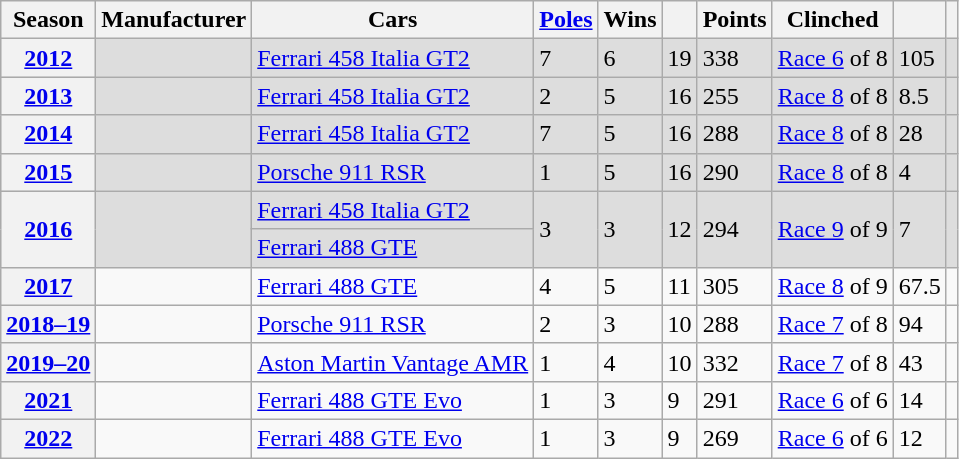<table class="wikitable sortable plainrowheaders";>
<tr>
<th scope=col>Season</th>
<th scope=col>Manufacturer</th>
<th scope=col>Cars</th>
<th scope=col><a href='#'>Poles</a></th>
<th scope=col>Wins</th>
<th scope=col></th>
<th scope=col>Points</th>
<th scope=col>Clinched</th>
<th scope=col></th>
<th scope=col class=unsortable></th>
</tr>
<tr style="background:#dddddd">
<th scope=row style="text-align: center;"><a href='#'>2012</a><em></em></th>
<td align=left></td>
<td align=left><a href='#'>Ferrari 458 Italia GT2</a></td>
<td>7</td>
<td>6</td>
<td>19</td>
<td>338</td>
<td><a href='#'>Race 6</a> of 8</td>
<td>105</td>
<td style="text-align:center;"></td>
</tr>
<tr style="background:#dddddd">
<th scope=row style="text-align: center;"><a href='#'>2013</a><em></em></th>
<td align=left></td>
<td align=left><a href='#'>Ferrari 458 Italia GT2</a></td>
<td>2</td>
<td>5</td>
<td>16</td>
<td>255</td>
<td><a href='#'>Race 8</a> of 8</td>
<td>8.5</td>
<td style="text-align:center;"></td>
</tr>
<tr style="background:#dddddd">
<th scope=row style="text-align: center;"><a href='#'>2014</a><em></em></th>
<td align=left></td>
<td align=left><a href='#'>Ferrari 458 Italia GT2</a></td>
<td>7</td>
<td>5</td>
<td>16</td>
<td>288</td>
<td><a href='#'>Race 8</a> of 8</td>
<td>28</td>
<td style="text-align:center;"></td>
</tr>
<tr style="background:#dddddd">
<th scope=row style="text-align: center;"><a href='#'>2015</a><em></em></th>
<td align=left></td>
<td align=left><a href='#'>Porsche 911 RSR</a></td>
<td>1</td>
<td>5</td>
<td>16</td>
<td>290</td>
<td><a href='#'>Race 8</a> of 8</td>
<td>4</td>
<td style="text-align:center;"></td>
</tr>
<tr style="background:#dddddd">
<th scope=row style="text-align: center;" rowspan=2><a href='#'>2016</a><em></em></th>
<td rowspan=2></td>
<td><a href='#'>Ferrari 458 Italia GT2</a></td>
<td rowspan=2>3</td>
<td rowspan=2>3</td>
<td rowspan=2>12</td>
<td rowspan=2>294</td>
<td rowspan=2><a href='#'>Race 9</a> of 9</td>
<td rowspan=2>7</td>
<td rowspan=2 style="text-align:center;"></td>
</tr>
<tr style="background:#dddddd">
<td><a href='#'>Ferrari 488 GTE</a></td>
</tr>
<tr>
<th scope=row style="text-align: center;"><a href='#'>2017</a></th>
<td align=left></td>
<td align=left><a href='#'>Ferrari 488 GTE</a></td>
<td>4</td>
<td>5</td>
<td>11</td>
<td>305</td>
<td><a href='#'>Race 8</a> of 9</td>
<td>67.5</td>
<td style="text-align:center;"></td>
</tr>
<tr>
<th scope=row style="text-align: center;"><a href='#'>2018–19</a></th>
<td align=left></td>
<td align=left><a href='#'>Porsche 911 RSR</a></td>
<td>2</td>
<td>3</td>
<td>10</td>
<td>288</td>
<td><a href='#'>Race 7</a> of 8</td>
<td>94</td>
<td style="text-align:center;"></td>
</tr>
<tr>
<th scope=row style="text-align: center;"><a href='#'>2019–20</a></th>
<td align=left></td>
<td align=left><a href='#'>Aston Martin Vantage AMR</a></td>
<td>1</td>
<td>4</td>
<td>10</td>
<td>332</td>
<td><a href='#'>Race 7</a> of 8</td>
<td>43</td>
<td style="text-align:center;"></td>
</tr>
<tr>
<th scope=row style="text-align: center;"><a href='#'>2021</a></th>
<td align=left></td>
<td align=left><a href='#'>Ferrari 488 GTE Evo</a></td>
<td>1</td>
<td>3</td>
<td>9</td>
<td>291</td>
<td><a href='#'>Race 6</a> of 6</td>
<td>14</td>
<td style="text-align:center;"></td>
</tr>
<tr>
<th scope=row style="text-align: center;"><a href='#'>2022</a></th>
<td align=left></td>
<td align=left><a href='#'>Ferrari 488 GTE Evo</a></td>
<td>1</td>
<td>3</td>
<td>9</td>
<td>269</td>
<td><a href='#'>Race 6</a> of 6</td>
<td>12</td>
<td style="text-align:center;"></td>
</tr>
</table>
